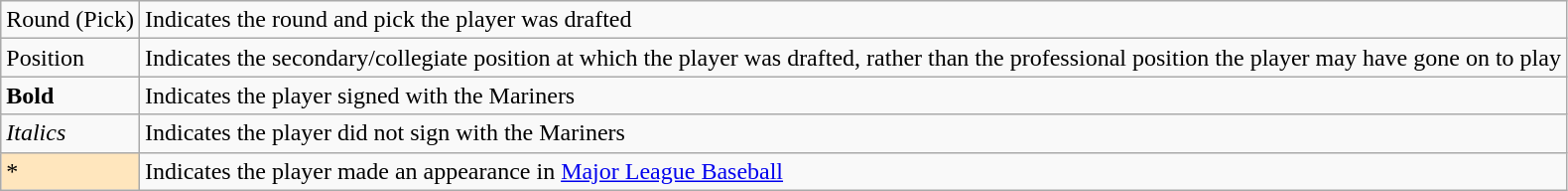<table class="wikitable" border="1">
<tr>
<td>Round (Pick)</td>
<td>Indicates the round and pick the player was drafted</td>
</tr>
<tr>
<td>Position</td>
<td>Indicates the secondary/collegiate position at which the player was drafted, rather than the professional position the player may have gone on to play</td>
</tr>
<tr>
<td><strong>Bold</strong></td>
<td>Indicates the player signed with the Mariners</td>
</tr>
<tr>
<td><em>Italics</em></td>
<td>Indicates the player did not sign with the Mariners</td>
</tr>
<tr>
<td style="background-color: #FFE6BD">*</td>
<td>Indicates the player made an appearance in <a href='#'>Major League Baseball</a></td>
</tr>
</table>
